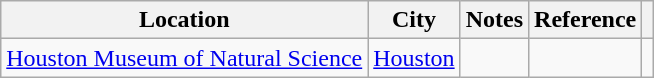<table class="wikitable">
<tr>
<th>Location</th>
<th>City</th>
<th>Notes</th>
<th>Reference</th>
<th></th>
</tr>
<tr>
<td><a href='#'>Houston Museum of Natural Science</a></td>
<td><a href='#'>Houston</a></td>
<td></td>
<td></td>
<td></td>
</tr>
</table>
